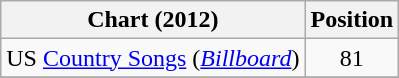<table class="wikitable sortable">
<tr>
<th scope="col">Chart (2012)</th>
<th scope="col">Position</th>
</tr>
<tr>
<td>US <a href='#'>Country Songs</a> (<em><a href='#'>Billboard</a></em>)</td>
<td align="center">81</td>
</tr>
<tr>
</tr>
</table>
